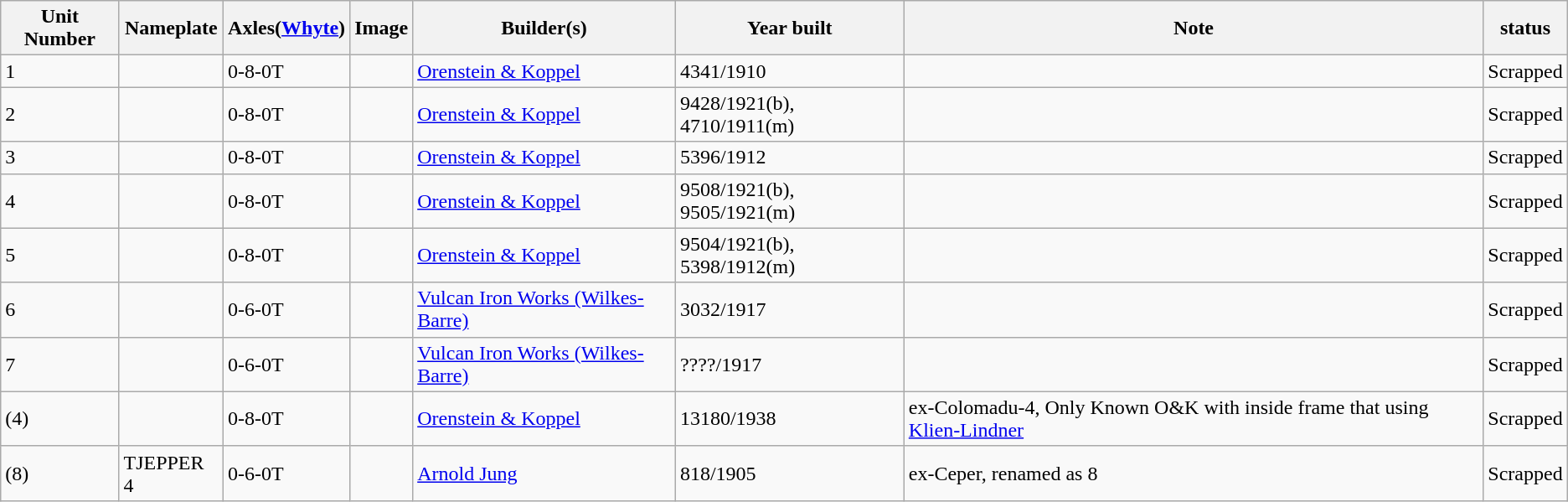<table class="wikitable">
<tr>
<th>Unit Number</th>
<th>Nameplate</th>
<th>Axles(<a href='#'>Whyte</a>)</th>
<th>Image</th>
<th>Builder(s)</th>
<th>Year built</th>
<th>Note</th>
<th>status</th>
</tr>
<tr>
<td>1</td>
<td></td>
<td>0-8-0T</td>
<td><br></td>
<td> <a href='#'>Orenstein & Koppel</a></td>
<td>4341/1910</td>
<td></td>
<td>Scrapped</td>
</tr>
<tr>
<td>2</td>
<td></td>
<td>0-8-0T</td>
<td></td>
<td> <a href='#'>Orenstein & Koppel</a></td>
<td>9428/1921(b), 4710/1911(m)</td>
<td></td>
<td>Scrapped</td>
</tr>
<tr>
<td>3</td>
<td></td>
<td>0-8-0T</td>
<td></td>
<td> <a href='#'>Orenstein & Koppel</a></td>
<td>5396/1912</td>
<td></td>
<td>Scrapped</td>
</tr>
<tr>
<td>4</td>
<td></td>
<td>0-8-0T</td>
<td><br></td>
<td> <a href='#'>Orenstein & Koppel</a></td>
<td>9508/1921(b), 9505/1921(m)</td>
<td></td>
<td>Scrapped</td>
</tr>
<tr>
<td>5</td>
<td></td>
<td>0-8-0T</td>
<td></td>
<td> <a href='#'>Orenstein & Koppel</a></td>
<td>9504/1921(b), 5398/1912(m)</td>
<td></td>
<td>Scrapped</td>
</tr>
<tr>
<td>6</td>
<td></td>
<td>0-6-0T</td>
<td></td>
<td> <a href='#'>Vulcan Iron Works (Wilkes-Barre)</a></td>
<td>3032/1917</td>
<td></td>
<td>Scrapped</td>
</tr>
<tr>
<td>7</td>
<td></td>
<td>0-6-0T</td>
<td><br></td>
<td> <a href='#'>Vulcan Iron Works (Wilkes-Barre)</a></td>
<td>????/1917</td>
<td></td>
<td>Scrapped</td>
</tr>
<tr>
<td>(4)</td>
<td></td>
<td>0-8-0T</td>
<td></td>
<td> <a href='#'>Orenstein & Koppel</a></td>
<td>13180/1938</td>
<td>ex-Colomadu-4, Only Known O&K with inside frame that using <a href='#'>Klien-Lindner</a></td>
<td>Scrapped</td>
</tr>
<tr>
<td>(8)</td>
<td>TJEPPER 4</td>
<td>0-6-0T</td>
<td></td>
<td> <a href='#'>Arnold Jung</a></td>
<td>818/1905</td>
<td>ex-Ceper, renamed as 8</td>
<td>Scrapped</td>
</tr>
</table>
